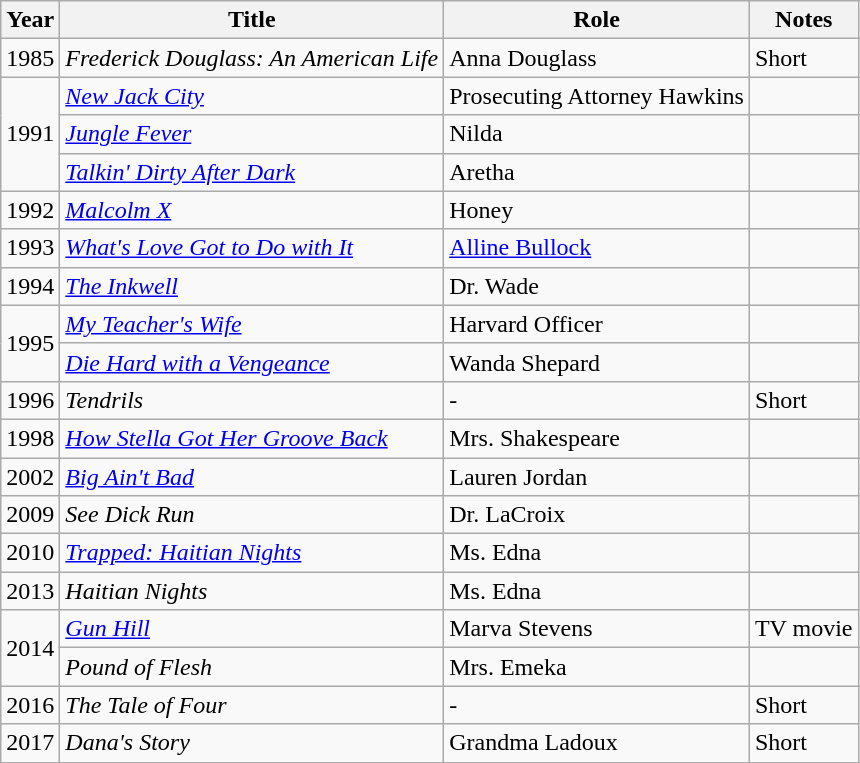<table class="wikitable sortable">
<tr>
<th>Year</th>
<th>Title</th>
<th>Role</th>
<th>Notes</th>
</tr>
<tr>
<td>1985</td>
<td><em>Frederick Douglass: An American Life</em></td>
<td>Anna Douglass</td>
<td>Short</td>
</tr>
<tr>
<td rowspan="3">1991</td>
<td><em><a href='#'>New Jack City</a></em></td>
<td>Prosecuting Attorney Hawkins</td>
<td></td>
</tr>
<tr>
<td><em><a href='#'>Jungle Fever</a></em></td>
<td>Nilda</td>
<td></td>
</tr>
<tr>
<td><em><a href='#'>Talkin' Dirty After Dark</a></em></td>
<td>Aretha</td>
<td></td>
</tr>
<tr>
<td>1992</td>
<td><em><a href='#'>Malcolm X</a></em></td>
<td>Honey</td>
<td></td>
</tr>
<tr>
<td>1993</td>
<td><em><a href='#'>What's Love Got to Do with It</a></em></td>
<td><a href='#'>Alline Bullock</a></td>
<td></td>
</tr>
<tr>
<td>1994</td>
<td><em><a href='#'>The Inkwell</a></em></td>
<td>Dr. Wade</td>
<td></td>
</tr>
<tr>
<td rowspan="2">1995</td>
<td><em><a href='#'>My Teacher's Wife</a></em></td>
<td>Harvard Officer</td>
<td></td>
</tr>
<tr>
<td><em><a href='#'>Die Hard with a Vengeance</a></em></td>
<td>Wanda Shepard</td>
<td></td>
</tr>
<tr>
<td>1996</td>
<td><em>Tendrils</em></td>
<td>-</td>
<td>Short</td>
</tr>
<tr>
<td>1998</td>
<td><em><a href='#'>How Stella Got Her Groove Back</a></em></td>
<td>Mrs. Shakespeare</td>
<td></td>
</tr>
<tr>
<td>2002</td>
<td><em><a href='#'>Big Ain't Bad</a></em></td>
<td>Lauren Jordan</td>
<td></td>
</tr>
<tr>
<td>2009</td>
<td><em>See Dick Run</em></td>
<td>Dr. LaCroix</td>
<td></td>
</tr>
<tr>
<td>2010</td>
<td><em><a href='#'>Trapped: Haitian Nights</a></em></td>
<td>Ms. Edna</td>
<td></td>
</tr>
<tr>
<td>2013</td>
<td><em>Haitian Nights</em></td>
<td>Ms. Edna</td>
<td></td>
</tr>
<tr>
<td rowspan="2">2014</td>
<td><em><a href='#'>Gun Hill</a></em></td>
<td>Marva Stevens</td>
<td>TV movie</td>
</tr>
<tr>
<td><em>Pound of Flesh</em></td>
<td>Mrs. Emeka</td>
<td></td>
</tr>
<tr>
<td>2016</td>
<td><em>The Tale of Four</em></td>
<td>-</td>
<td>Short</td>
</tr>
<tr>
<td>2017</td>
<td><em>Dana's Story</em></td>
<td>Grandma Ladoux</td>
<td>Short</td>
</tr>
</table>
